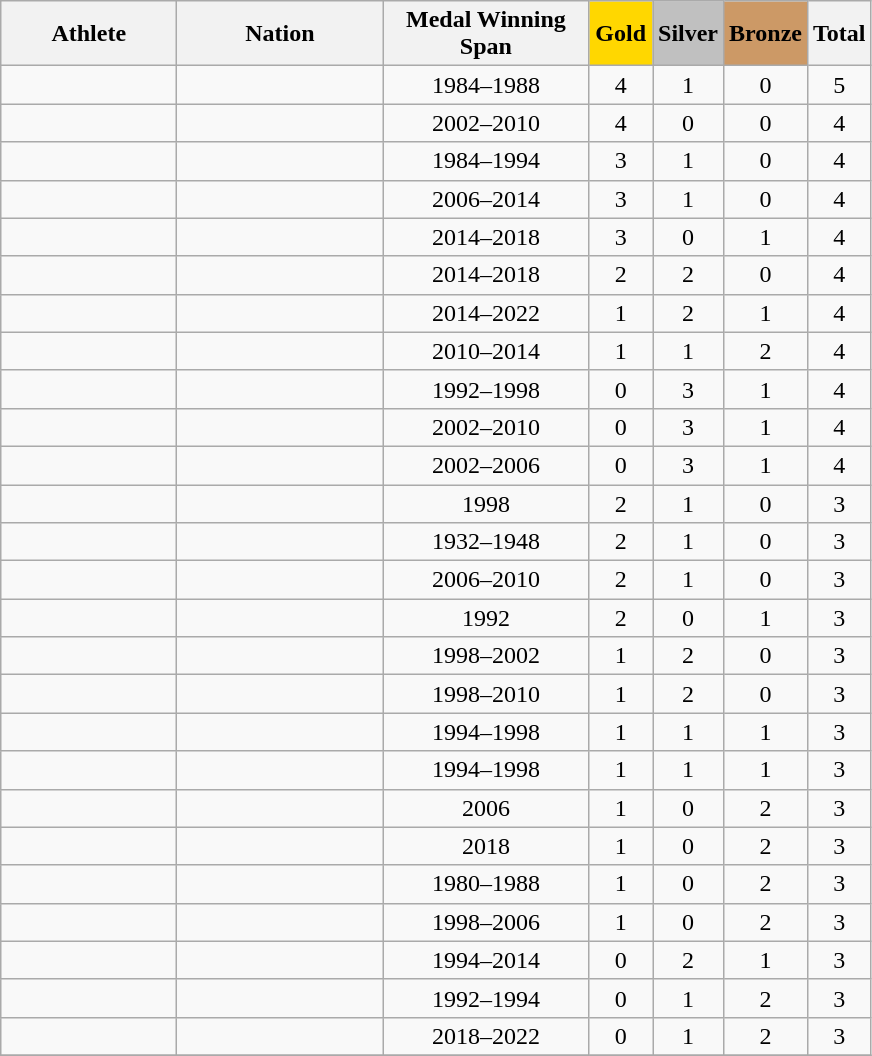<table class="wikitable sortable" style="text-align:center">
<tr>
<th width=110px>Athlete</th>
<th width=130px>Nation</th>
<th width=130px>Medal Winning Span</th>
<th width=35px style="background-color: gold"><strong>Gold</strong></th>
<th width=35px style="background-color: silver"><strong>Silver</strong></th>
<th width=35px style="background-color: #cc9966"><strong>Bronze</strong></th>
<th width=35px>Total</th>
</tr>
<tr>
<td align=left></td>
<td align=left></td>
<td>1984–1988</td>
<td>4</td>
<td>1</td>
<td>0</td>
<td>5</td>
</tr>
<tr>
<td align=left></td>
<td align=left></td>
<td>2002–2010</td>
<td>4</td>
<td>0</td>
<td>0</td>
<td>4</td>
</tr>
<tr>
<td align=left></td>
<td align=left><br></td>
<td>1984–1994</td>
<td>3</td>
<td>1</td>
<td>0</td>
<td>4</td>
</tr>
<tr>
<td align=left></td>
<td align=left></td>
<td>2006–2014</td>
<td>3</td>
<td>1</td>
<td>0</td>
<td>4</td>
</tr>
<tr>
<td align=left></td>
<td align=left></td>
<td>2014–2018</td>
<td>3</td>
<td>0</td>
<td>1</td>
<td>4</td>
</tr>
<tr>
<td align=left></td>
<td align=left></td>
<td>2014–2018</td>
<td>2</td>
<td>2</td>
<td>0</td>
<td>4</td>
</tr>
<tr>
<td align=left></td>
<td align=left></td>
<td>2014–2022</td>
<td>1</td>
<td>2</td>
<td>1</td>
<td>4</td>
</tr>
<tr>
<td align=left></td>
<td align=left></td>
<td>2010–2014</td>
<td>1</td>
<td>1</td>
<td>2</td>
<td>4</td>
</tr>
<tr>
<td align=left></td>
<td align=left></td>
<td>1992–1998</td>
<td>0</td>
<td>3</td>
<td>1</td>
<td>4</td>
</tr>
<tr>
<td align=left></td>
<td align=left></td>
<td>2002–2010</td>
<td>0</td>
<td>3</td>
<td>1</td>
<td>4</td>
</tr>
<tr>
<td align=left></td>
<td align=left></td>
<td>2002–2006</td>
<td>0</td>
<td>3</td>
<td>1</td>
<td>4</td>
</tr>
<tr>
<td align=left></td>
<td align=left></td>
<td>1998</td>
<td>2</td>
<td>1</td>
<td>0</td>
<td>3</td>
</tr>
<tr>
<td align=left></td>
<td align=left></td>
<td>1932–1948</td>
<td>2</td>
<td>1</td>
<td>0</td>
<td>3</td>
</tr>
<tr>
<td align=left></td>
<td align=left></td>
<td>2006–2010</td>
<td>2</td>
<td>1</td>
<td>0</td>
<td>3</td>
</tr>
<tr>
<td align=left></td>
<td align=left></td>
<td>1992</td>
<td>2</td>
<td>0</td>
<td>1</td>
<td>3</td>
</tr>
<tr>
<td align=left></td>
<td align=left></td>
<td>1998–2002</td>
<td>1</td>
<td>2</td>
<td>0</td>
<td>3</td>
</tr>
<tr>
<td align=left></td>
<td align=left></td>
<td>1998–2010</td>
<td>1</td>
<td>2</td>
<td>0</td>
<td>3</td>
</tr>
<tr>
<td align=left></td>
<td align=left></td>
<td>1994–1998</td>
<td>1</td>
<td>1</td>
<td>1</td>
<td>3</td>
</tr>
<tr>
<td align=left></td>
<td align=left></td>
<td>1994–1998</td>
<td>1</td>
<td>1</td>
<td>1</td>
<td>3</td>
</tr>
<tr>
<td align=left></td>
<td align=left></td>
<td>2006</td>
<td>1</td>
<td>0</td>
<td>2</td>
<td>3</td>
</tr>
<tr>
<td align=left></td>
<td align=left></td>
<td>2018</td>
<td>1</td>
<td>0</td>
<td>2</td>
<td>3</td>
</tr>
<tr>
<td align=left></td>
<td align=left></td>
<td>1980–1988</td>
<td>1</td>
<td>0</td>
<td>2</td>
<td>3</td>
</tr>
<tr>
<td align=left></td>
<td align=left></td>
<td>1998–2006</td>
<td>1</td>
<td>0</td>
<td>2</td>
<td>3</td>
</tr>
<tr>
<td align=left></td>
<td align=left></td>
<td>1994–2014</td>
<td>0</td>
<td>2</td>
<td>1</td>
<td>3</td>
</tr>
<tr>
<td align=left></td>
<td align=left></td>
<td>1992–1994</td>
<td>0</td>
<td>1</td>
<td>2</td>
<td>3</td>
</tr>
<tr>
<td align=left></td>
<td align=left></td>
<td>2018–2022</td>
<td>0</td>
<td>1</td>
<td>2</td>
<td>3</td>
</tr>
<tr>
</tr>
</table>
